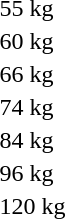<table>
<tr>
<td rowspan=2>55 kg</td>
<td rowspan=2></td>
<td rowspan=2></td>
<td></td>
</tr>
<tr>
<td></td>
</tr>
<tr>
<td rowspan=2>60 kg</td>
<td rowspan=2></td>
<td rowspan=2></td>
<td></td>
</tr>
<tr>
<td></td>
</tr>
<tr>
<td rowspan=2>66 kg</td>
<td rowspan=2></td>
<td rowspan=2></td>
<td></td>
</tr>
<tr>
<td></td>
</tr>
<tr>
<td rowspan=2>74 kg</td>
<td rowspan=2></td>
<td rowspan=2></td>
<td></td>
</tr>
<tr>
<td></td>
</tr>
<tr>
<td rowspan=2>84 kg</td>
<td rowspan=2></td>
<td rowspan=2></td>
<td></td>
</tr>
<tr>
<td></td>
</tr>
<tr>
<td rowspan=2>96 kg</td>
<td rowspan=2></td>
<td rowspan=2></td>
<td></td>
</tr>
<tr>
<td></td>
</tr>
<tr>
<td rowspan=2>120 kg</td>
<td rowspan=2></td>
<td rowspan=2></td>
<td></td>
</tr>
<tr>
<td></td>
</tr>
</table>
